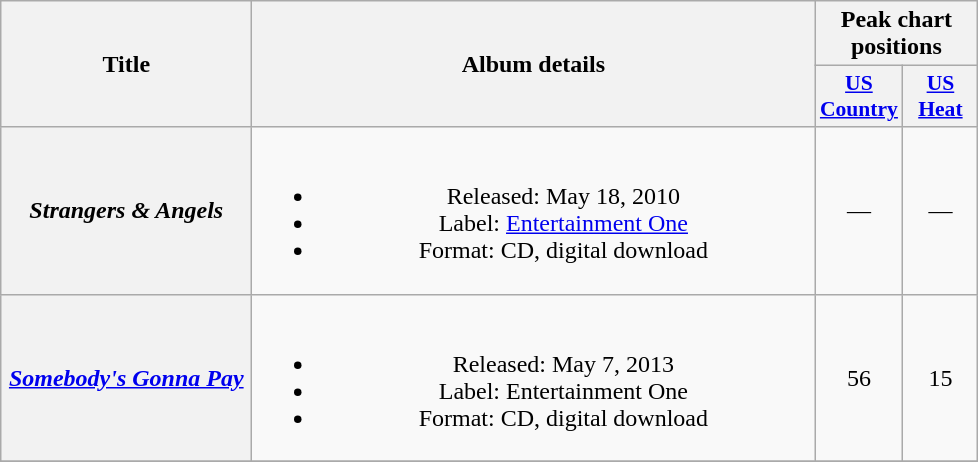<table class="wikitable plainrowheaders" style="text-align:center;">
<tr>
<th scope="col" rowspan="2" style="width:10em;">Title</th>
<th scope="col" rowspan="2" style="width:23em;">Album details</th>
<th scope="col" colspan="2">Peak chart positions</th>
</tr>
<tr>
<th scope="col" style="width:3em;font-size:90%;"><a href='#'>US<br>Country</a><br></th>
<th scope="col" style="width:3em;font-size:90%;"><a href='#'>US<br>Heat</a><br></th>
</tr>
<tr>
<th scope="row"><em>Strangers & Angels</em></th>
<td><br><ul><li>Released: May 18, 2010</li><li>Label: <a href='#'>Entertainment One</a></li><li>Format: CD, digital download</li></ul></td>
<td>—</td>
<td>—</td>
</tr>
<tr>
<th scope="row"><em><a href='#'>Somebody's Gonna Pay</a></em></th>
<td><br><ul><li>Released: May 7, 2013</li><li>Label: Entertainment One</li><li>Format: CD, digital download</li></ul></td>
<td>56</td>
<td>15</td>
</tr>
<tr>
</tr>
</table>
